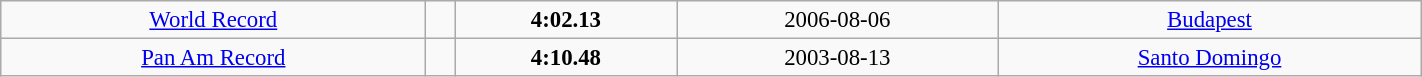<table class="wikitable" style=" text-align:center; font-size:95%;" width="75%">
<tr>
<td><a href='#'>World Record</a></td>
<td></td>
<td><strong>4:02.13</strong></td>
<td>2006-08-06</td>
<td> <a href='#'>Budapest</a></td>
</tr>
<tr>
<td><a href='#'>Pan Am Record</a></td>
<td></td>
<td><strong>4:10.48</strong></td>
<td>2003-08-13</td>
<td> <a href='#'>Santo Domingo</a></td>
</tr>
</table>
